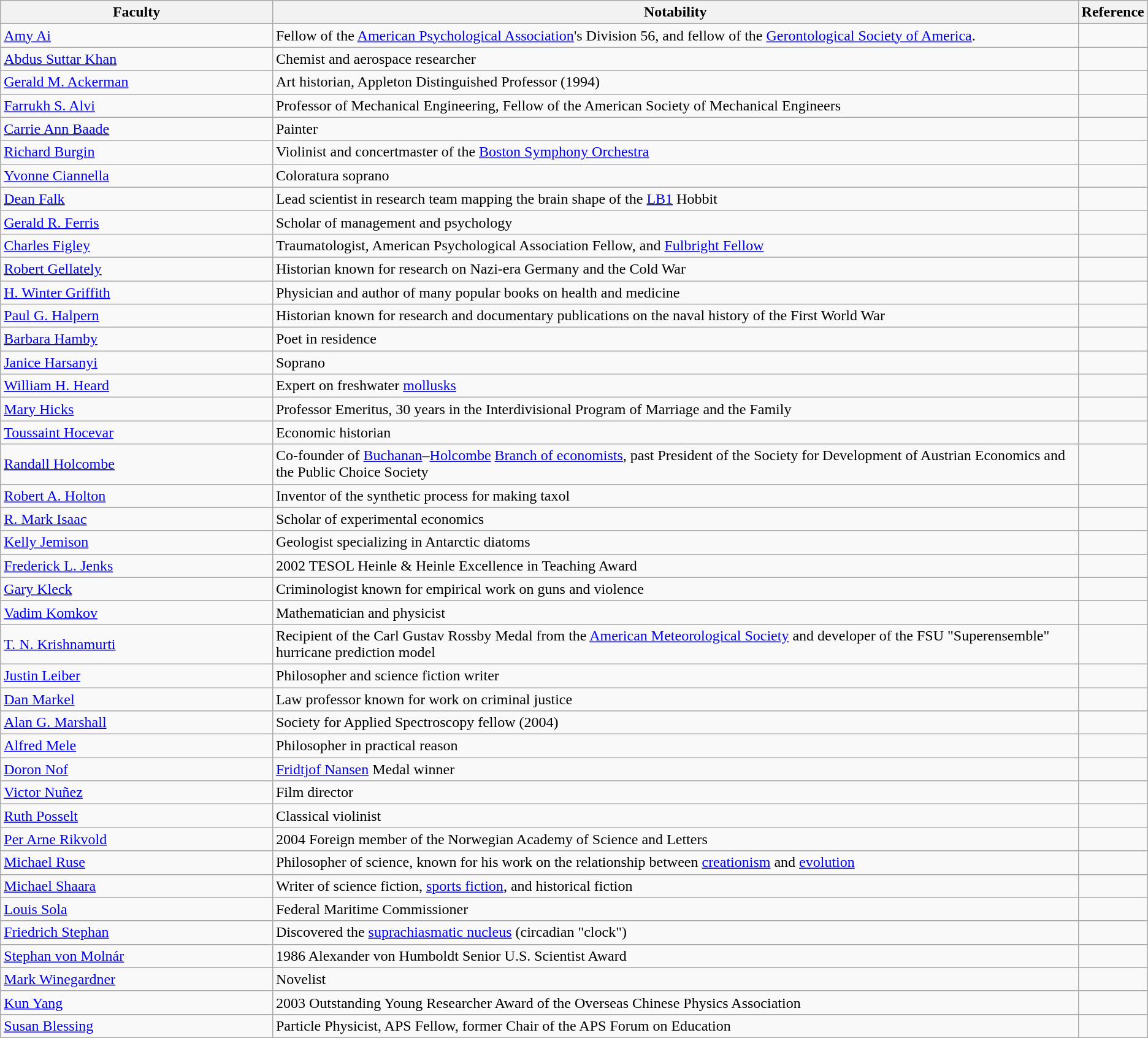<table class="wikitable vertical-align-top">
<tr>
<th style="width:25%;">Faculty</th>
<th style="width:75%;">Notability</th>
<th style="width:*;" class="unsortable">Reference</th>
</tr>
<tr>
<td><a href='#'>Amy Ai</a></td>
<td>Fellow of the <a href='#'>American Psychological Association</a>'s Division 56, and fellow of the <a href='#'>Gerontological Society of America</a>.</td>
<td></td>
</tr>
<tr>
<td><a href='#'>Abdus Suttar Khan</a></td>
<td>Chemist and aerospace researcher</td>
<td></td>
</tr>
<tr>
<td><a href='#'>Gerald M. Ackerman</a></td>
<td>Art historian, Appleton Distinguished Professor (1994)</td>
<td></td>
</tr>
<tr>
<td><a href='#'>Farrukh S. Alvi</a></td>
<td>Professor of Mechanical Engineering, Fellow of the American Society of Mechanical Engineers</td>
<td></td>
</tr>
<tr>
<td><a href='#'>Carrie Ann Baade</a></td>
<td>Painter</td>
<td></td>
</tr>
<tr>
<td><a href='#'>Richard Burgin</a></td>
<td>Violinist and concertmaster of the <a href='#'>Boston Symphony Orchestra</a></td>
<td></td>
</tr>
<tr>
<td><a href='#'>Yvonne Ciannella</a></td>
<td>Coloratura soprano</td>
<td></td>
</tr>
<tr>
<td><a href='#'>Dean Falk</a></td>
<td>Lead scientist in research team mapping the brain shape of the <a href='#'>LB1</a> Hobbit</td>
<td></td>
</tr>
<tr>
<td><a href='#'>Gerald R. Ferris</a></td>
<td>Scholar of management and psychology</td>
<td></td>
</tr>
<tr>
<td><a href='#'>Charles Figley</a></td>
<td>Traumatologist, American Psychological Association Fellow, and <a href='#'>Fulbright Fellow</a></td>
<td></td>
</tr>
<tr>
<td><a href='#'>Robert Gellately</a></td>
<td>Historian known for research on Nazi-era Germany and the Cold War</td>
<td></td>
</tr>
<tr>
<td><a href='#'>H. Winter Griffith</a></td>
<td>Physician and author of many popular books on health and medicine</td>
<td></td>
</tr>
<tr>
<td><a href='#'>Paul G. Halpern</a></td>
<td>Historian known for research and documentary publications on the naval history of the First World War</td>
<td></td>
</tr>
<tr>
<td><a href='#'>Barbara Hamby</a></td>
<td>Poet in residence</td>
<td></td>
</tr>
<tr>
<td><a href='#'>Janice Harsanyi</a></td>
<td>Soprano</td>
<td></td>
</tr>
<tr>
<td><a href='#'>William H. Heard</a></td>
<td>Expert on freshwater <a href='#'>mollusks</a></td>
<td></td>
</tr>
<tr>
<td><a href='#'>Mary Hicks</a></td>
<td>Professor Emeritus, 30 years in the Interdivisional Program of Marriage and the Family</td>
<td></td>
</tr>
<tr>
<td><a href='#'>Toussaint Hocevar</a></td>
<td>Economic historian</td>
<td></td>
</tr>
<tr>
<td><a href='#'>Randall Holcombe</a></td>
<td>Co-founder of <a href='#'>Buchanan</a>–<a href='#'>Holcombe</a> <a href='#'>Branch of economists</a>, past President of the Society for Development of Austrian Economics and the Public Choice Society</td>
<td></td>
</tr>
<tr>
<td><a href='#'>Robert A. Holton</a></td>
<td>Inventor of the synthetic process for making taxol</td>
<td></td>
</tr>
<tr>
<td><a href='#'>R. Mark Isaac</a></td>
<td>Scholar of experimental economics</td>
<td></td>
</tr>
<tr>
<td><a href='#'>Kelly Jemison</a></td>
<td>Geologist specializing in Antarctic diatoms</td>
<td></td>
</tr>
<tr>
<td><a href='#'>Frederick L. Jenks</a></td>
<td>2002 TESOL Heinle & Heinle Excellence in Teaching Award</td>
<td></td>
</tr>
<tr>
<td><a href='#'>Gary Kleck</a></td>
<td>Criminologist known for empirical work on guns and violence</td>
<td></td>
</tr>
<tr>
<td><a href='#'>Vadim Komkov</a></td>
<td>Mathematician and physicist</td>
<td></td>
</tr>
<tr>
<td><a href='#'>T. N. Krishnamurti</a></td>
<td>Recipient of the Carl Gustav Rossby Medal from the <a href='#'>American Meteorological Society</a> and developer of the FSU "Superensemble" hurricane prediction model</td>
<td></td>
</tr>
<tr>
<td><a href='#'>Justin Leiber</a></td>
<td>Philosopher and science fiction writer</td>
<td></td>
</tr>
<tr>
<td><a href='#'>Dan Markel</a></td>
<td>Law professor known for work on criminal justice</td>
<td></td>
</tr>
<tr>
<td><a href='#'>Alan G. Marshall</a></td>
<td>Society for Applied Spectroscopy fellow (2004)</td>
<td></td>
</tr>
<tr>
<td><a href='#'>Alfred Mele</a></td>
<td>Philosopher in practical reason</td>
<td></td>
</tr>
<tr>
<td><a href='#'>Doron Nof</a></td>
<td><a href='#'>Fridtjof Nansen</a> Medal winner</td>
<td></td>
</tr>
<tr>
<td><a href='#'>Victor Nuñez</a></td>
<td>Film director</td>
<td></td>
</tr>
<tr>
<td><a href='#'>Ruth Posselt</a></td>
<td>Classical violinist</td>
<td></td>
</tr>
<tr>
<td><a href='#'>Per Arne Rikvold</a></td>
<td>2004 Foreign member of the Norwegian Academy of Science and Letters</td>
<td></td>
</tr>
<tr>
<td><a href='#'>Michael Ruse</a></td>
<td>Philosopher of science, known for his work on the relationship between <a href='#'>creationism</a> and <a href='#'>evolution</a></td>
<td></td>
</tr>
<tr>
<td><a href='#'>Michael Shaara</a></td>
<td>Writer of science fiction, <a href='#'>sports fiction</a>, and historical fiction</td>
<td></td>
</tr>
<tr>
<td><a href='#'>Louis Sola</a></td>
<td>Federal Maritime Commissioner</td>
<td></td>
</tr>
<tr>
<td><a href='#'>Friedrich Stephan</a></td>
<td>Discovered the <a href='#'>suprachiasmatic nucleus</a> (circadian "clock")</td>
<td></td>
</tr>
<tr>
<td><a href='#'>Stephan von Molnár</a></td>
<td>1986 Alexander von Humboldt Senior U.S. Scientist Award</td>
<td></td>
</tr>
<tr>
<td><a href='#'>Mark Winegardner</a></td>
<td>Novelist</td>
<td></td>
</tr>
<tr>
<td><a href='#'>Kun Yang</a></td>
<td>2003 Outstanding Young Researcher Award of the Overseas Chinese Physics Association</td>
</tr>
<tr>
<td><a href='#'>Susan Blessing</a></td>
<td>Particle Physicist, APS Fellow, former Chair of the APS Forum on Education</td>
<td></td>
</tr>
</table>
